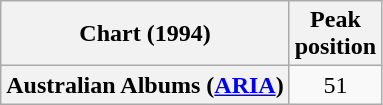<table class="wikitable sortable plainrowheaders" style="text-align:center">
<tr>
<th scope="col">Chart (1994)</th>
<th scope="col">Peak<br>position</th>
</tr>
<tr>
<th scope="row">Australian Albums (<a href='#'>ARIA</a>)</th>
<td>51</td>
</tr>
</table>
